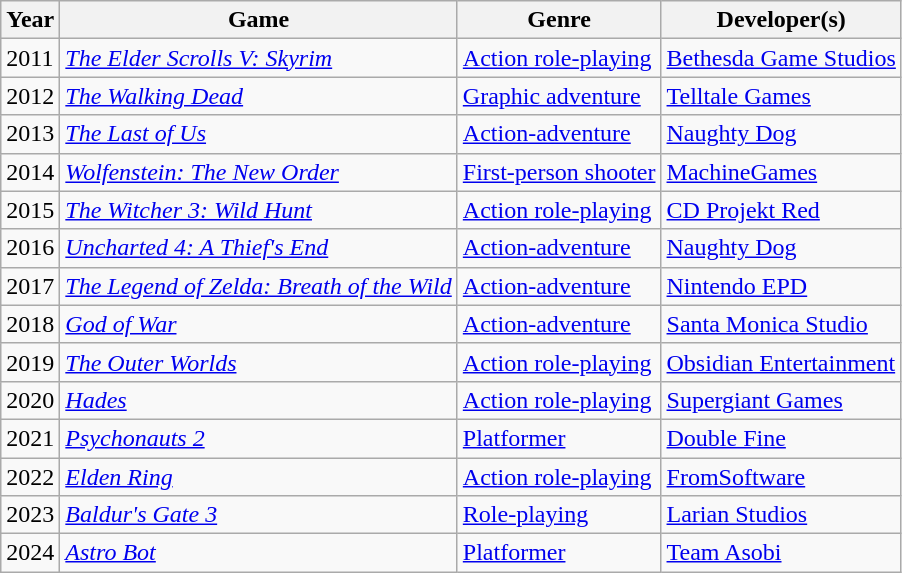<table class="wikitable">
<tr>
<th>Year</th>
<th>Game</th>
<th>Genre</th>
<th>Developer(s)</th>
</tr>
<tr>
<td>2011</td>
<td><em><a href='#'>The Elder Scrolls V: Skyrim</a></em></td>
<td><a href='#'>Action role-playing</a></td>
<td><a href='#'>Bethesda Game Studios</a></td>
</tr>
<tr>
<td>2012</td>
<td><em><a href='#'>The Walking Dead</a></em></td>
<td><a href='#'>Graphic adventure</a></td>
<td><a href='#'>Telltale Games</a></td>
</tr>
<tr>
<td>2013</td>
<td><em><a href='#'>The Last of Us</a></em></td>
<td><a href='#'>Action-adventure</a></td>
<td><a href='#'>Naughty Dog</a></td>
</tr>
<tr>
<td>2014</td>
<td><em><a href='#'>Wolfenstein: The New Order</a></em></td>
<td><a href='#'>First-person shooter</a></td>
<td><a href='#'>MachineGames</a></td>
</tr>
<tr>
<td>2015</td>
<td><em><a href='#'>The Witcher 3: Wild Hunt</a></em></td>
<td><a href='#'>Action role-playing</a></td>
<td><a href='#'>CD Projekt Red</a></td>
</tr>
<tr>
<td>2016</td>
<td><em><a href='#'>Uncharted 4: A Thief's End</a></em></td>
<td><a href='#'>Action-adventure</a></td>
<td><a href='#'>Naughty Dog</a></td>
</tr>
<tr>
<td>2017</td>
<td><em><a href='#'>The Legend of Zelda: Breath of the Wild</a></em></td>
<td><a href='#'>Action-adventure</a></td>
<td><a href='#'>Nintendo EPD</a></td>
</tr>
<tr>
<td>2018</td>
<td><em><a href='#'>God of War</a></em></td>
<td><a href='#'>Action-adventure</a></td>
<td><a href='#'>Santa Monica Studio</a></td>
</tr>
<tr>
<td>2019</td>
<td><em><a href='#'>The Outer Worlds</a></em></td>
<td><a href='#'>Action role-playing</a></td>
<td><a href='#'>Obsidian Entertainment</a></td>
</tr>
<tr>
<td>2020</td>
<td><em><a href='#'>Hades</a></em></td>
<td><a href='#'>Action role-playing</a></td>
<td><a href='#'>Supergiant Games</a></td>
</tr>
<tr>
<td>2021</td>
<td><em><a href='#'>Psychonauts 2</a></em></td>
<td><a href='#'>Platformer</a></td>
<td><a href='#'>Double Fine</a></td>
</tr>
<tr>
<td>2022</td>
<td><em><a href='#'>Elden Ring</a></em></td>
<td><a href='#'>Action role-playing</a></td>
<td><a href='#'>FromSoftware</a></td>
</tr>
<tr>
<td>2023</td>
<td><em><a href='#'>Baldur's Gate 3</a></em></td>
<td><a href='#'>Role-playing</a></td>
<td><a href='#'>Larian Studios</a></td>
</tr>
<tr>
<td>2024</td>
<td><em><a href='#'>Astro Bot</a></em></td>
<td><a href='#'>Platformer</a></td>
<td><a href='#'>Team Asobi</a></td>
</tr>
</table>
